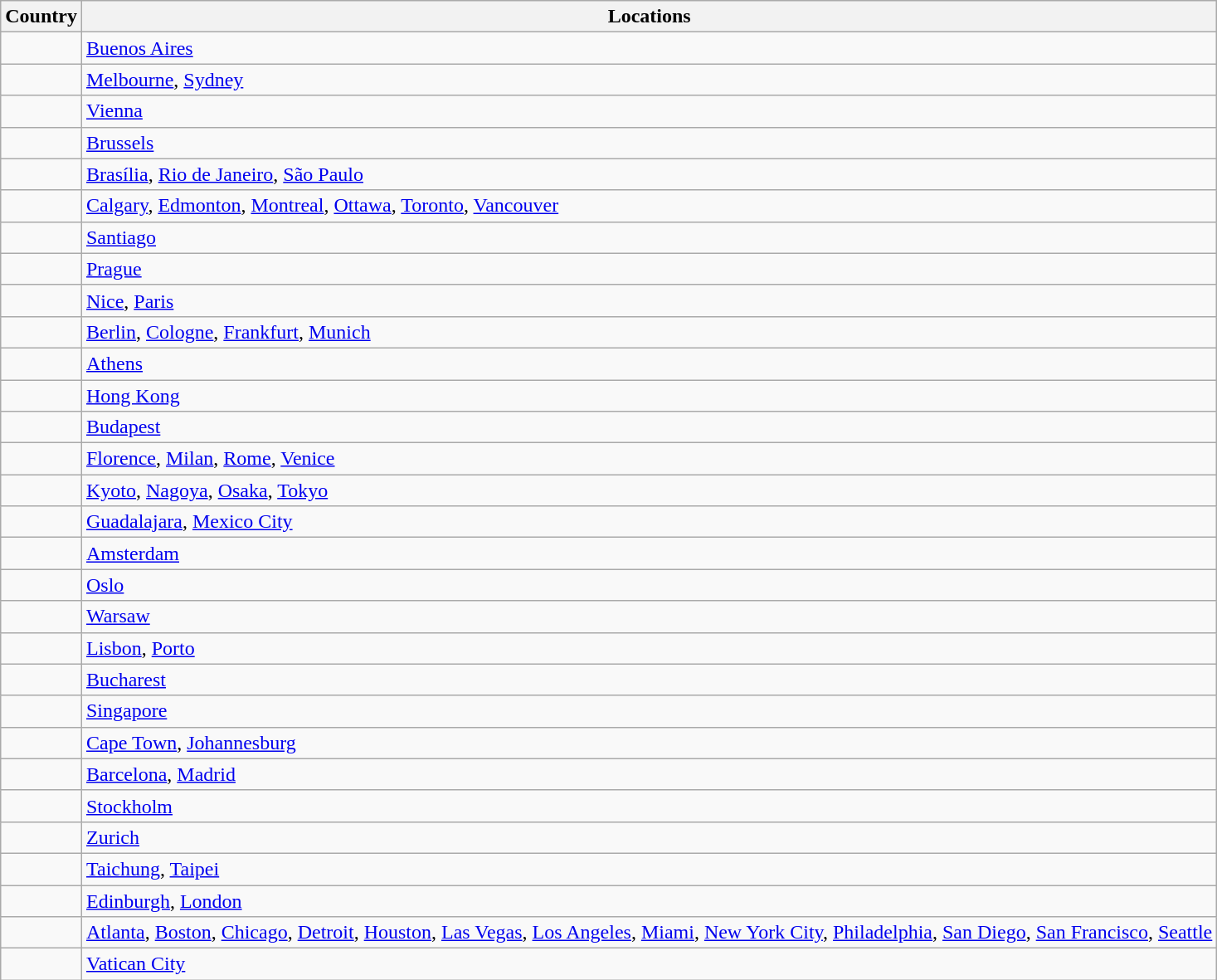<table class=wikitable>
<tr>
<th>Country</th>
<th>Locations</th>
</tr>
<tr>
<td></td>
<td><a href='#'>Buenos Aires</a></td>
</tr>
<tr>
<td></td>
<td><a href='#'>Melbourne</a>, <a href='#'>Sydney</a></td>
</tr>
<tr>
<td></td>
<td><a href='#'>Vienna</a></td>
</tr>
<tr>
<td></td>
<td><a href='#'>Brussels</a></td>
</tr>
<tr>
<td></td>
<td><a href='#'>Brasília</a>, <a href='#'>Rio de Janeiro</a>, <a href='#'>São Paulo</a></td>
</tr>
<tr>
<td></td>
<td><a href='#'>Calgary</a>, <a href='#'>Edmonton</a>, <a href='#'>Montreal</a>, <a href='#'>Ottawa</a>, <a href='#'>Toronto</a>, <a href='#'>Vancouver</a></td>
</tr>
<tr>
<td></td>
<td><a href='#'>Santiago</a></td>
</tr>
<tr>
<td></td>
<td><a href='#'>Prague</a></td>
</tr>
<tr>
<td></td>
<td><a href='#'>Nice</a>, <a href='#'>Paris</a></td>
</tr>
<tr>
<td></td>
<td><a href='#'>Berlin</a>, <a href='#'>Cologne</a>, <a href='#'>Frankfurt</a>, <a href='#'>Munich</a></td>
</tr>
<tr>
<td></td>
<td><a href='#'>Athens</a></td>
</tr>
<tr>
<td></td>
<td><a href='#'>Hong Kong</a></td>
</tr>
<tr>
<td></td>
<td><a href='#'>Budapest</a></td>
</tr>
<tr>
<td></td>
<td><a href='#'>Florence</a>, <a href='#'>Milan</a>, <a href='#'>Rome</a>, <a href='#'>Venice</a></td>
</tr>
<tr>
<td></td>
<td><a href='#'>Kyoto</a>, <a href='#'>Nagoya</a>, <a href='#'>Osaka</a>, <a href='#'>Tokyo</a></td>
</tr>
<tr>
<td></td>
<td><a href='#'>Guadalajara</a>, <a href='#'>Mexico City</a></td>
</tr>
<tr>
<td></td>
<td><a href='#'>Amsterdam</a></td>
</tr>
<tr>
<td></td>
<td><a href='#'>Oslo</a></td>
</tr>
<tr>
<td></td>
<td><a href='#'>Warsaw</a></td>
</tr>
<tr>
<td></td>
<td><a href='#'>Lisbon</a>, <a href='#'>Porto</a></td>
</tr>
<tr>
<td></td>
<td><a href='#'>Bucharest</a></td>
</tr>
<tr>
<td></td>
<td><a href='#'>Singapore</a></td>
</tr>
<tr>
<td></td>
<td><a href='#'>Cape Town</a>, <a href='#'>Johannesburg</a></td>
</tr>
<tr>
<td></td>
<td><a href='#'>Barcelona</a>, <a href='#'>Madrid</a></td>
</tr>
<tr>
<td></td>
<td><a href='#'>Stockholm</a></td>
</tr>
<tr>
<td></td>
<td><a href='#'>Zurich</a></td>
</tr>
<tr>
<td></td>
<td><a href='#'>Taichung</a>, <a href='#'>Taipei</a></td>
</tr>
<tr>
<td></td>
<td><a href='#'>Edinburgh</a>, <a href='#'>London</a></td>
</tr>
<tr>
<td></td>
<td><a href='#'>Atlanta</a>, <a href='#'>Boston</a>, <a href='#'>Chicago</a>, <a href='#'>Detroit</a>, <a href='#'>Houston</a>, <a href='#'>Las Vegas</a>, <a href='#'>Los Angeles</a>, <a href='#'>Miami</a>, <a href='#'>New York City</a>, <a href='#'>Philadelphia</a>, <a href='#'>San Diego</a>, <a href='#'>San Francisco</a>, <a href='#'>Seattle</a></td>
</tr>
<tr>
<td></td>
<td><a href='#'>Vatican City</a></td>
</tr>
</table>
